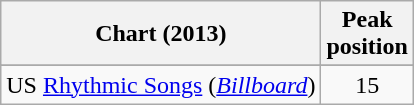<table class="wikitable sortable plainrowheaders">
<tr>
<th scope="col">Chart (2013)</th>
<th scope="col">Peak<br>position</th>
</tr>
<tr>
</tr>
<tr>
</tr>
<tr>
</tr>
<tr>
</tr>
<tr>
</tr>
<tr>
</tr>
<tr>
<td>US <a href='#'>Rhythmic Songs</a> (<em><a href='#'>Billboard</a></em>)</td>
<td align=center>15</td>
</tr>
</table>
